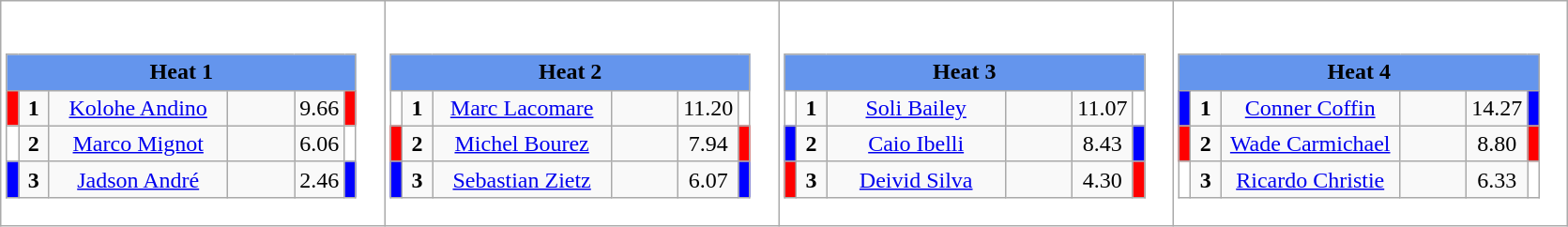<table class="wikitable" style="background:#fff;">
<tr>
<td><div><br><table class="wikitable">
<tr>
<td colspan="6"  style="text-align:center; background:#6495ed;"><strong>Heat 1</strong></td>
</tr>
<tr>
<td style="width:01px; background: #f00;"></td>
<td style="width:14px; text-align:center;"><strong>1</strong></td>
<td style="width:120px; text-align:center;"><a href='#'>Kolohe Andino</a></td>
<td style="width:40px; text-align:center;"></td>
<td style="width:20px; text-align:center;">9.66</td>
<td style="width:01px; background: #f00;"></td>
</tr>
<tr>
<td style="width:01px; background: #fff;"></td>
<td style="width:14px; text-align:center;"><strong>2</strong></td>
<td style="width:120px; text-align:center;"><a href='#'>Marco Mignot</a></td>
<td style="width:40px; text-align:center;"></td>
<td style="width:20px; text-align:center;">6.06</td>
<td style="width:01px; background: #fff;"></td>
</tr>
<tr>
<td style="width:01px; background: #00f;"></td>
<td style="width:14px; text-align:center;"><strong>3</strong></td>
<td style="width:120px; text-align:center;"><a href='#'>Jadson André</a></td>
<td style="width:40px; text-align:center;"></td>
<td style="width:20px; text-align:center;">2.46</td>
<td style="width:01px; background: #00f;"></td>
</tr>
</table>
</div></td>
<td><div><br><table class="wikitable">
<tr>
<td colspan="6"  style="text-align:center; background:#6495ed;"><strong>Heat 2</strong></td>
</tr>
<tr>
<td style="width:01px; background: #fff;"></td>
<td style="width:14px; text-align:center;"><strong>1</strong></td>
<td style="width:120px; text-align:center;"><a href='#'>Marc Lacomare</a></td>
<td style="width:40px; text-align:center;"></td>
<td style="width:20px; text-align:center;">11.20</td>
<td style="width:01px; background: #fff;"></td>
</tr>
<tr>
<td style="width:01px; background: #f00;"></td>
<td style="width:14px; text-align:center;"><strong>2</strong></td>
<td style="width:120px; text-align:center;"><a href='#'>Michel Bourez</a></td>
<td style="width:40px; text-align:center;"></td>
<td style="width:20px; text-align:center;">7.94</td>
<td style="width:01px; background: #f00;"></td>
</tr>
<tr>
<td style="width:01px; background: #00f;"></td>
<td style="width:14px; text-align:center;"><strong>3</strong></td>
<td style="width:120px; text-align:center;"><a href='#'>Sebastian Zietz</a></td>
<td style="width:40px; text-align:center;"></td>
<td style="width:20px; text-align:center;">6.07</td>
<td style="width:01px; background: #00f;"></td>
</tr>
</table>
</div></td>
<td><div><br><table class="wikitable">
<tr>
<td colspan="6"  style="text-align:center; background:#6495ed;"><strong>Heat 3</strong></td>
</tr>
<tr>
<td style="width:01px; background: #fff;"></td>
<td style="width:14px; text-align:center;"><strong>1</strong></td>
<td style="width:120px; text-align:center;"><a href='#'>Soli Bailey</a></td>
<td style="width:40px; text-align:center;"></td>
<td style="width:20px; text-align:center;">11.07</td>
<td style="width:01px; background: #fff;"></td>
</tr>
<tr>
<td style="width:01px; background: #00f;"></td>
<td style="width:14px; text-align:center;"><strong>2</strong></td>
<td style="width:120px; text-align:center;"><a href='#'>Caio Ibelli</a></td>
<td style="width:40px; text-align:center;"></td>
<td style="width:20px; text-align:center;">8.43</td>
<td style="width:01px; background: #00f;"></td>
</tr>
<tr>
<td style="width:01px; background: #f00;"></td>
<td style="width:14px; text-align:center;"><strong>3</strong></td>
<td style="width:120px; text-align:center;"><a href='#'>Deivid Silva</a></td>
<td style="width:40px; text-align:center;"></td>
<td style="width:20px; text-align:center;">4.30</td>
<td style="width:01px; background: #f00;"></td>
</tr>
</table>
</div></td>
<td><div><br><table class="wikitable">
<tr>
<td colspan="6"  style="text-align:center; background:#6495ed;"><strong>Heat 4</strong></td>
</tr>
<tr>
<td style="width:01px; background: #00f;"></td>
<td style="width:14px; text-align:center;"><strong>1</strong></td>
<td style="width:120px; text-align:center;"><a href='#'>Conner Coffin</a></td>
<td style="width:40px; text-align:center;"></td>
<td style="width:20px; text-align:center;">14.27</td>
<td style="width:01px; background: #00f;"></td>
</tr>
<tr>
<td style="width:01px; background: #f00;"></td>
<td style="width:14px; text-align:center;"><strong>2</strong></td>
<td style="width:120px; text-align:center;"><a href='#'>Wade Carmichael</a></td>
<td style="width:40px; text-align:center;"></td>
<td style="width:20px; text-align:center;">8.80</td>
<td style="width:01px; background: #f00;"></td>
</tr>
<tr>
<td style="width:01px; background: #fff;"></td>
<td style="width:14px; text-align:center;"><strong>3</strong></td>
<td style="width:120px; text-align:center;"><a href='#'>Ricardo Christie</a></td>
<td style="width:40px; text-align:center;"></td>
<td style="width:20px; text-align:center;">6.33</td>
<td style="width:01px; background: #fff;"></td>
</tr>
</table>
</div></td>
</tr>
</table>
